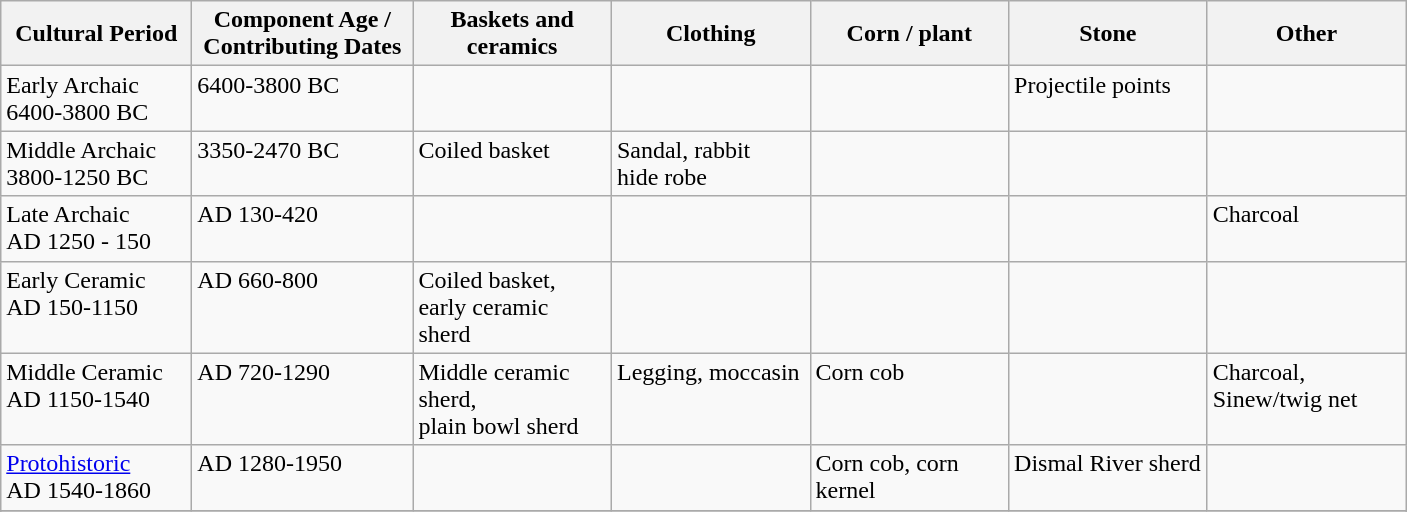<table class="wikitable">
<tr>
<th scope="col" width="120px">Cultural Period</th>
<th scope="col" width="140px">Component Age / Contributing Dates</th>
<th scope="col" width="125px">Baskets and ceramics</th>
<th scope="col" width="125px">Clothing</th>
<th scope="col" width="125px">Corn / plant</th>
<th scope="col" width="125px">Stone</th>
<th scope="col" width="125px">Other</th>
</tr>
<tr valign="top">
<td>Early Archaic<br>6400-3800 BC</td>
<td>6400-3800 BC</td>
<td></td>
<td></td>
<td></td>
<td>Projectile points</td>
<td></td>
</tr>
<tr valign="top">
<td>Middle Archaic<br>3800-1250 BC</td>
<td>3350-2470 BC</td>
<td>Coiled basket</td>
<td>Sandal, rabbit<br> hide robe</td>
<td></td>
<td></td>
<td></td>
</tr>
<tr valign="top">
<td>Late Archaic<br>AD 1250 - 150</td>
<td>AD 130-420</td>
<td></td>
<td></td>
<td></td>
<td></td>
<td>Charcoal</td>
</tr>
<tr valign="top">
<td>Early Ceramic<br>AD 150-1150</td>
<td>AD 660-800</td>
<td>Coiled basket,<br> early ceramic sherd</td>
<td></td>
<td></td>
<td></td>
<td></td>
</tr>
<tr valign="top">
<td>Middle Ceramic<br>AD 1150-1540</td>
<td>AD 720-1290</td>
<td>Middle ceramic sherd,<br> plain bowl sherd</td>
<td>Legging, moccasin</td>
<td>Corn cob</td>
<td></td>
<td>Charcoal,<br> Sinew/twig net</td>
</tr>
<tr valign="top">
<td><a href='#'>Protohistoric</a><br>AD 1540-1860</td>
<td>AD 1280-1950</td>
<td></td>
<td></td>
<td>Corn cob, corn kernel</td>
<td>Dismal River sherd</td>
<td></td>
</tr>
<tr valign="top">
</tr>
<tr>
</tr>
</table>
